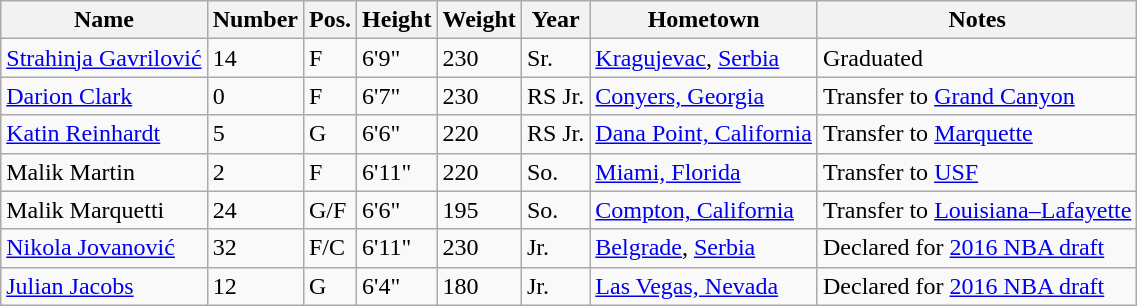<table class="wikitable sortable">
<tr>
<th>Name</th>
<th>Number</th>
<th>Pos.</th>
<th>Height</th>
<th>Weight</th>
<th>Year</th>
<th>Hometown</th>
<th class="unsortable">Notes</th>
</tr>
<tr>
<td sortname><a href='#'>Strahinja Gavrilović</a></td>
<td>14</td>
<td>F</td>
<td>6'9"</td>
<td>230</td>
<td>Sr.</td>
<td><a href='#'>Kragujevac</a>, <a href='#'>Serbia</a></td>
<td>Graduated</td>
</tr>
<tr>
<td sortname><a href='#'>Darion Clark</a></td>
<td>0</td>
<td>F</td>
<td>6'7"</td>
<td>230</td>
<td>RS Jr.</td>
<td><a href='#'>Conyers, Georgia</a></td>
<td>Transfer to <a href='#'>Grand Canyon</a></td>
</tr>
<tr>
<td sortname><a href='#'>Katin Reinhardt</a></td>
<td>5</td>
<td>G</td>
<td>6'6"</td>
<td>220</td>
<td>RS Jr.</td>
<td><a href='#'>Dana Point, California</a></td>
<td>Transfer to <a href='#'>Marquette</a></td>
</tr>
<tr>
<td sortname>Malik Martin</td>
<td>2</td>
<td>F</td>
<td>6'11"</td>
<td>220</td>
<td>So.</td>
<td><a href='#'>Miami, Florida</a></td>
<td>Transfer to <a href='#'>USF</a></td>
</tr>
<tr>
<td sortname>Malik Marquetti</td>
<td>24</td>
<td>G/F</td>
<td>6'6"</td>
<td>195</td>
<td>So.</td>
<td><a href='#'>Compton, California</a></td>
<td>Transfer to <a href='#'>Louisiana–Lafayette</a></td>
</tr>
<tr>
<td sortname><a href='#'>Nikola Jovanović</a></td>
<td>32</td>
<td>F/C</td>
<td>6'11"</td>
<td>230</td>
<td>Jr.</td>
<td><a href='#'>Belgrade</a>, <a href='#'>Serbia</a></td>
<td>Declared for <a href='#'>2016 NBA draft</a></td>
</tr>
<tr>
<td sortname><a href='#'>Julian Jacobs</a></td>
<td>12</td>
<td>G</td>
<td>6'4"</td>
<td>180</td>
<td>Jr.</td>
<td><a href='#'>Las Vegas, Nevada</a></td>
<td>Declared for <a href='#'>2016 NBA draft</a></td>
</tr>
</table>
